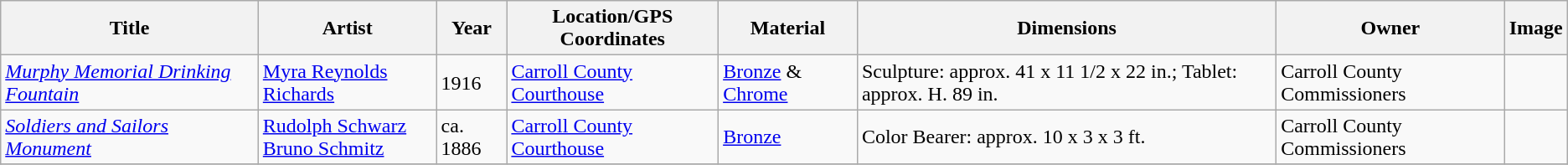<table class="wikitable sortable">
<tr>
<th>Title</th>
<th>Artist</th>
<th>Year</th>
<th>Location/GPS Coordinates</th>
<th>Material</th>
<th>Dimensions</th>
<th>Owner</th>
<th>Image</th>
</tr>
<tr>
<td><em><a href='#'>Murphy Memorial Drinking Fountain</a></em></td>
<td><a href='#'>Myra Reynolds Richards</a></td>
<td>1916</td>
<td><a href='#'>Carroll County Courthouse</a></td>
<td><a href='#'>Bronze</a> & <a href='#'>Chrome</a></td>
<td>Sculpture: approx. 41 x 11 1/2 x 22 in.; Tablet: approx. H. 89 in.</td>
<td>Carroll County Commissioners</td>
<td></td>
</tr>
<tr>
<td><em><a href='#'>Soldiers and Sailors Monument</a></em></td>
<td><a href='#'>Rudolph Schwarz</a><br><a href='#'>Bruno Schmitz</a></td>
<td>ca. 1886</td>
<td><a href='#'>Carroll County Courthouse</a> </td>
<td><a href='#'>Bronze</a></td>
<td>Color Bearer: approx. 10 x 3 x 3 ft.</td>
<td>Carroll County Commissioners</td>
<td></td>
</tr>
<tr>
</tr>
</table>
